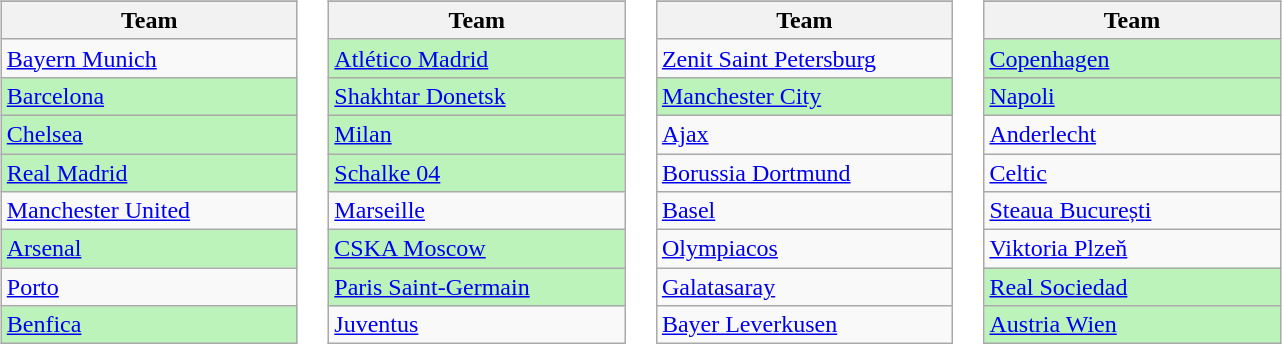<table>
<tr valign=top>
<td><br><table class="wikitable">
<tr>
</tr>
<tr>
<th width=190>Team</th>
</tr>
<tr>
<td> <a href='#'>Bayern Munich</a></td>
</tr>
<tr bgcolor=#BBF3BB>
<td> <a href='#'>Barcelona</a></td>
</tr>
<tr bgcolor=#BBF3BB>
<td> <a href='#'>Chelsea</a></td>
</tr>
<tr bgcolor=#BBF3BB>
<td> <a href='#'>Real Madrid</a></td>
</tr>
<tr>
<td> <a href='#'>Manchester United</a></td>
</tr>
<tr bgcolor=#BBF3BB>
<td> <a href='#'>Arsenal</a></td>
</tr>
<tr>
<td> <a href='#'>Porto</a></td>
</tr>
<tr bgcolor=#BBF3BB>
<td> <a href='#'>Benfica</a></td>
</tr>
</table>
</td>
<td><br><table class="wikitable">
<tr>
</tr>
<tr>
<th width=190>Team</th>
</tr>
<tr bgcolor=#BBF3BB>
<td> <a href='#'>Atlético Madrid</a></td>
</tr>
<tr bgcolor=#BBF3BB>
<td> <a href='#'>Shakhtar Donetsk</a></td>
</tr>
<tr bgcolor=#BBF3BB>
<td> <a href='#'>Milan</a></td>
</tr>
<tr bgcolor=#BBF3BB>
<td> <a href='#'>Schalke 04</a></td>
</tr>
<tr>
<td> <a href='#'>Marseille</a></td>
</tr>
<tr bgcolor=#BBF3BB>
<td> <a href='#'>CSKA Moscow</a></td>
</tr>
<tr bgcolor=#BBF3BB>
<td> <a href='#'>Paris Saint-Germain</a></td>
</tr>
<tr>
<td> <a href='#'>Juventus</a></td>
</tr>
</table>
</td>
<td><br><table class="wikitable">
<tr>
</tr>
<tr>
<th width=190>Team</th>
</tr>
<tr>
<td> <a href='#'>Zenit Saint Petersburg</a></td>
</tr>
<tr bgcolor=#BBF3BB>
<td> <a href='#'>Manchester City</a></td>
</tr>
<tr>
<td> <a href='#'>Ajax</a></td>
</tr>
<tr>
<td> <a href='#'>Borussia Dortmund</a></td>
</tr>
<tr>
<td> <a href='#'>Basel</a></td>
</tr>
<tr>
<td> <a href='#'>Olympiacos</a></td>
</tr>
<tr>
<td> <a href='#'>Galatasaray</a></td>
</tr>
<tr>
<td> <a href='#'>Bayer Leverkusen</a></td>
</tr>
</table>
</td>
<td><br><table class="wikitable">
<tr>
</tr>
<tr>
<th width=190>Team</th>
</tr>
<tr bgcolor=#BBF3BB>
<td> <a href='#'>Copenhagen</a></td>
</tr>
<tr bgcolor=#BBF3BB>
<td> <a href='#'>Napoli</a></td>
</tr>
<tr>
<td> <a href='#'>Anderlecht</a></td>
</tr>
<tr>
<td> <a href='#'>Celtic</a></td>
</tr>
<tr>
<td> <a href='#'>Steaua București</a></td>
</tr>
<tr>
<td> <a href='#'>Viktoria Plzeň</a></td>
</tr>
<tr bgcolor=#BBF3BB>
<td> <a href='#'>Real Sociedad</a></td>
</tr>
<tr bgcolor=#BBF3BB>
<td> <a href='#'>Austria Wien</a></td>
</tr>
</table>
</td>
</tr>
</table>
